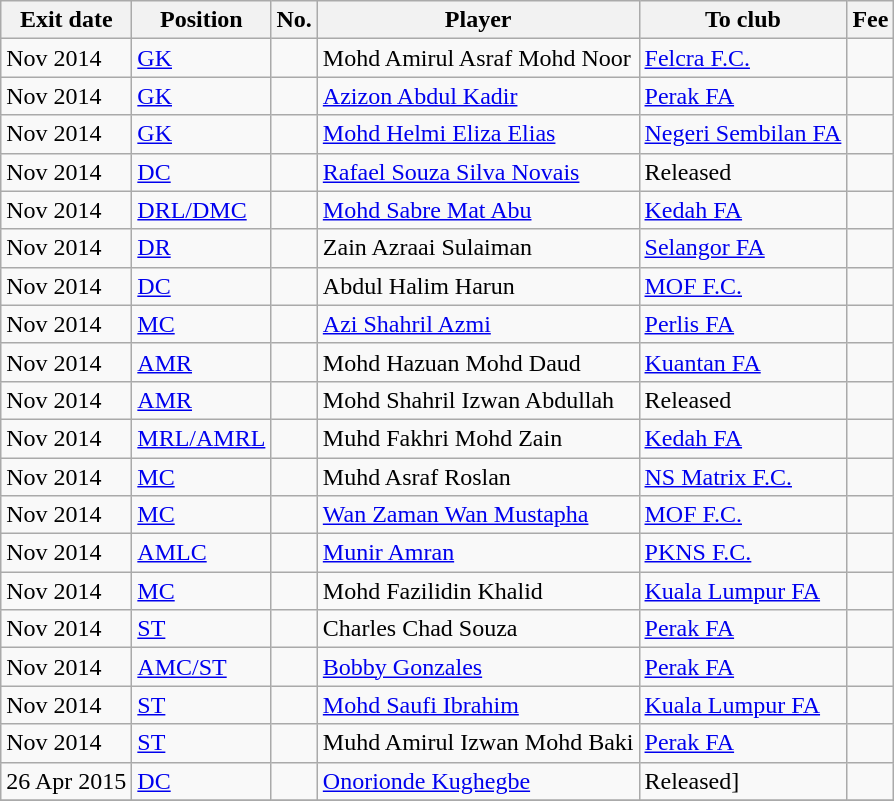<table class="wikitable sortable">
<tr>
<th>Exit date</th>
<th>Position</th>
<th>No.</th>
<th>Player</th>
<th>To club</th>
<th>Fee</th>
</tr>
<tr>
<td>Nov 2014</td>
<td><a href='#'>GK</a></td>
<td></td>
<td> Mohd Amirul Asraf Mohd Noor</td>
<td> <a href='#'>Felcra F.C.</a></td>
<td></td>
</tr>
<tr>
<td>Nov 2014</td>
<td><a href='#'>GK</a></td>
<td></td>
<td> <a href='#'>Azizon Abdul Kadir</a></td>
<td> <a href='#'>Perak FA</a></td>
<td></td>
</tr>
<tr>
<td>Nov 2014</td>
<td><a href='#'>GK</a></td>
<td></td>
<td> <a href='#'>Mohd Helmi Eliza Elias</a></td>
<td> <a href='#'>Negeri Sembilan FA</a></td>
<td></td>
</tr>
<tr>
<td>Nov 2014</td>
<td><a href='#'>DC</a></td>
<td></td>
<td> <a href='#'>Rafael Souza Silva Novais</a></td>
<td>Released</td>
<td></td>
</tr>
<tr>
<td>Nov 2014</td>
<td><a href='#'>DRL/DMC</a></td>
<td></td>
<td> <a href='#'>Mohd Sabre Mat Abu</a></td>
<td> <a href='#'>Kedah FA</a></td>
<td></td>
</tr>
<tr>
<td>Nov 2014</td>
<td><a href='#'>DR</a></td>
<td></td>
<td> Zain Azraai Sulaiman</td>
<td> <a href='#'>Selangor FA</a></td>
<td></td>
</tr>
<tr>
<td>Nov 2014</td>
<td><a href='#'>DC</a></td>
<td></td>
<td> Abdul Halim Harun</td>
<td> <a href='#'>MOF F.C.</a></td>
<td></td>
</tr>
<tr>
<td>Nov 2014</td>
<td><a href='#'>MC</a></td>
<td></td>
<td> <a href='#'>Azi Shahril Azmi</a></td>
<td> <a href='#'>Perlis FA</a></td>
<td></td>
</tr>
<tr>
<td>Nov 2014</td>
<td><a href='#'>AMR</a></td>
<td></td>
<td> Mohd Hazuan Mohd Daud</td>
<td> <a href='#'>Kuantan FA</a></td>
<td></td>
</tr>
<tr>
<td>Nov 2014</td>
<td><a href='#'>AMR</a></td>
<td></td>
<td> Mohd Shahril Izwan Abdullah</td>
<td> Released</td>
<td></td>
</tr>
<tr>
<td>Nov 2014</td>
<td><a href='#'>MRL/AMRL</a></td>
<td></td>
<td> Muhd Fakhri Mohd Zain</td>
<td> <a href='#'>Kedah FA</a></td>
<td></td>
</tr>
<tr>
<td>Nov 2014</td>
<td><a href='#'>MC</a></td>
<td></td>
<td> Muhd Asraf Roslan</td>
<td> <a href='#'>NS Matrix F.C.</a></td>
<td></td>
</tr>
<tr>
<td>Nov 2014</td>
<td><a href='#'>MC</a></td>
<td></td>
<td> <a href='#'>Wan Zaman Wan Mustapha</a></td>
<td> <a href='#'>MOF F.C.</a></td>
<td></td>
</tr>
<tr>
<td>Nov 2014</td>
<td><a href='#'>AMLC</a></td>
<td></td>
<td> <a href='#'>Munir Amran</a></td>
<td> <a href='#'>PKNS F.C.</a></td>
<td></td>
</tr>
<tr>
<td>Nov 2014</td>
<td><a href='#'>MC</a></td>
<td></td>
<td> Mohd Fazilidin Khalid</td>
<td> <a href='#'>Kuala Lumpur FA</a></td>
<td></td>
</tr>
<tr>
<td>Nov 2014</td>
<td><a href='#'>ST</a></td>
<td></td>
<td> Charles Chad Souza</td>
<td> <a href='#'>Perak FA</a></td>
<td></td>
</tr>
<tr>
<td>Nov 2014</td>
<td><a href='#'>AMC/ST</a></td>
<td></td>
<td> <a href='#'>Bobby Gonzales</a></td>
<td> <a href='#'>Perak FA</a></td>
<td></td>
</tr>
<tr>
<td>Nov 2014</td>
<td><a href='#'>ST</a></td>
<td></td>
<td> <a href='#'>Mohd Saufi Ibrahim</a></td>
<td> <a href='#'>Kuala Lumpur FA</a></td>
<td></td>
</tr>
<tr>
<td>Nov 2014</td>
<td><a href='#'>ST</a></td>
<td></td>
<td> Muhd Amirul Izwan Mohd Baki</td>
<td> <a href='#'>Perak FA</a></td>
<td></td>
</tr>
<tr>
<td>26 Apr 2015</td>
<td><a href='#'>DC</a></td>
<td></td>
<td> <a href='#'>Onorionde Kughegbe</a></td>
<td>Released]</td>
<td></td>
</tr>
<tr>
</tr>
</table>
